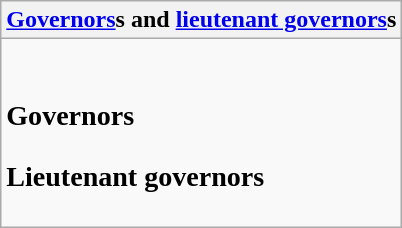<table class="wikitable collapsible collapsed">
<tr>
<th><a href='#'>Governors</a>s and <a href='#'>lieutenant governors</a>s</th>
</tr>
<tr>
<td><br><h3>Governors</h3><h3>Lieutenant governors</h3></td>
</tr>
</table>
